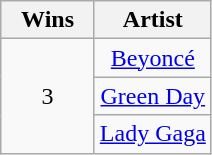<table class="wikitable" rowspan="2" style="text-align:center">
<tr>
<th scope="col" style="width:55px;">Wins</th>
<th scope="col" style="text-align:center;">Artist</th>
</tr>
<tr>
<td rowspan="3" style="text-align:center">3</td>
<td><a href='#'>Beyoncé</a></td>
</tr>
<tr>
<td><a href='#'>Green Day</a></td>
</tr>
<tr>
<td><a href='#'>Lady Gaga</a></td>
</tr>
</table>
